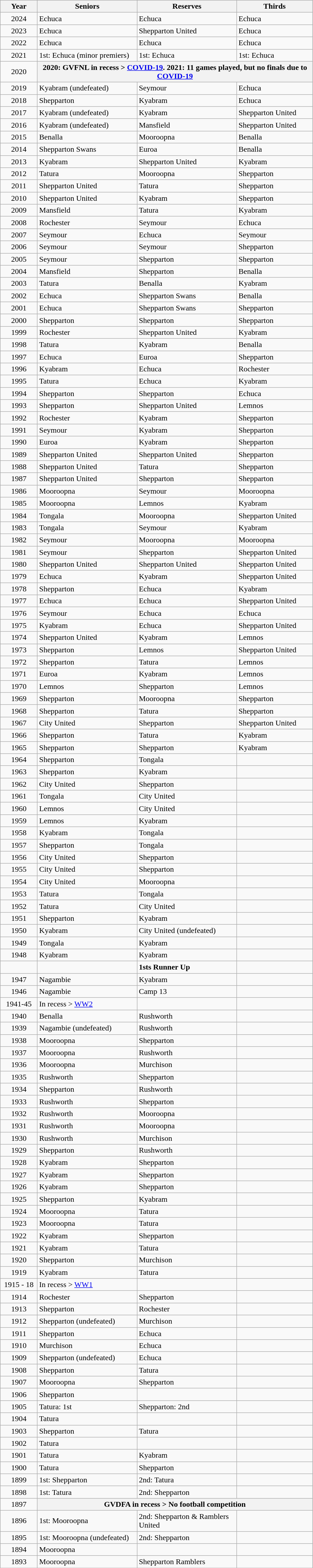<table class="wikitable">
<tr>
<th width="70">Year</th>
<th width="200">Seniors</th>
<th width="200">Reserves</th>
<th width="150">Thirds</th>
</tr>
<tr>
<td align=center>2024</td>
<td>Echuca</td>
<td>Echuca</td>
<td>Echuca</td>
</tr>
<tr>
<td align=center>2023</td>
<td>Echuca</td>
<td>Shepparton United</td>
<td>Echuca</td>
</tr>
<tr>
<td align=center>2022</td>
<td>Echuca</td>
<td>Echuca</td>
<td>Echuca</td>
</tr>
<tr>
<td align=center>2021</td>
<td>1st: Echuca (minor premiers)</td>
<td>1st: Echuca</td>
<td>1st: Echuca</td>
</tr>
<tr>
<td align=center>2020</td>
<th colspan="3">2020: GVFNL in recess > <a href='#'>COVID-19</a>. 2021: 11 games played, but no finals due to <a href='#'>COVID-19</a></th>
</tr>
<tr>
<td align=center>2019</td>
<td>Kyabram (undefeated)</td>
<td>Seymour</td>
<td>Echuca</td>
</tr>
<tr>
<td align=center>2018</td>
<td>Shepparton</td>
<td>Kyabram</td>
<td>Echuca</td>
</tr>
<tr>
<td align=center>2017</td>
<td>Kyabram (undefeated)</td>
<td>Kyabram</td>
<td>Shepparton United</td>
</tr>
<tr>
<td align="center">2016</td>
<td>Kyabram (undefeated)</td>
<td>Mansfield</td>
<td>Shepparton United</td>
</tr>
<tr>
<td align="center">2015</td>
<td>Benalla</td>
<td>Mooroopna</td>
<td>Benalla</td>
</tr>
<tr>
<td align="center">2014</td>
<td>Shepparton Swans</td>
<td>Euroa</td>
<td>Benalla</td>
</tr>
<tr>
<td align="center">2013</td>
<td>Kyabram</td>
<td>Shepparton United</td>
<td>Kyabram</td>
</tr>
<tr>
<td align="center">2012</td>
<td>Tatura</td>
<td>Mooroopna</td>
<td>Shepparton</td>
</tr>
<tr>
<td align="center">2011</td>
<td>Shepparton United</td>
<td>Tatura</td>
<td>Shepparton</td>
</tr>
<tr>
<td align="center">2010</td>
<td>Shepparton United</td>
<td>Kyabram</td>
<td>Shepparton</td>
</tr>
<tr>
<td align="center">2009</td>
<td>Mansfield</td>
<td>Tatura</td>
<td>Kyabram</td>
</tr>
<tr>
<td align="center">2008</td>
<td>Rochester</td>
<td>Seymour</td>
<td>Echuca</td>
</tr>
<tr>
<td align="center">2007</td>
<td>Seymour</td>
<td>Echuca</td>
<td>Seymour</td>
</tr>
<tr>
<td align="center">2006</td>
<td>Seymour</td>
<td>Seymour</td>
<td>Shepparton</td>
</tr>
<tr>
<td align="center">2005</td>
<td>Seymour</td>
<td>Shepparton</td>
<td>Shepparton</td>
</tr>
<tr>
<td align="center">2004</td>
<td>Mansfield</td>
<td>Shepparton</td>
<td>Benalla</td>
</tr>
<tr>
<td align="center">2003</td>
<td>Tatura</td>
<td>Benalla</td>
<td>Kyabram</td>
</tr>
<tr>
<td align="center">2002</td>
<td>Echuca</td>
<td>Shepparton Swans</td>
<td>Benalla</td>
</tr>
<tr>
<td align="center">2001</td>
<td>Echuca</td>
<td>Shepparton Swans</td>
<td>Shepparton</td>
</tr>
<tr>
<td align="center">2000</td>
<td>Shepparton</td>
<td>Shepparton</td>
<td>Shepparton</td>
</tr>
<tr>
<td align="center">1999</td>
<td>Rochester</td>
<td>Shepparton United</td>
<td>Kyabram</td>
</tr>
<tr>
<td align="center">1998</td>
<td>Tatura</td>
<td>Kyabram</td>
<td>Benalla</td>
</tr>
<tr>
<td align="center">1997</td>
<td>Echuca</td>
<td>Euroa</td>
<td>Shepparton</td>
</tr>
<tr>
<td align="center">1996</td>
<td>Kyabram</td>
<td>Echuca</td>
<td>Rochester</td>
</tr>
<tr>
<td align="center">1995</td>
<td>Tatura</td>
<td>Echuca</td>
<td>Kyabram</td>
</tr>
<tr>
<td align="center">1994</td>
<td>Shepparton</td>
<td>Shepparton</td>
<td>Echuca</td>
</tr>
<tr>
<td align="center">1993</td>
<td>Shepparton</td>
<td>Shepparton United</td>
<td>Lemnos</td>
</tr>
<tr>
<td align="center">1992</td>
<td>Rochester</td>
<td>Kyabram</td>
<td>Shepparton</td>
</tr>
<tr>
<td align="center">1991</td>
<td>Seymour</td>
<td>Kyabram</td>
<td>Shepparton</td>
</tr>
<tr>
<td align="center">1990</td>
<td>Euroa</td>
<td>Kyabram</td>
<td>Shepparton</td>
</tr>
<tr>
<td align="center">1989</td>
<td>Shepparton United</td>
<td>Shepparton United</td>
<td>Shepparton</td>
</tr>
<tr>
<td align="center">1988</td>
<td>Shepparton United</td>
<td>Tatura</td>
<td>Shepparton</td>
</tr>
<tr>
<td align="center">1987</td>
<td>Shepparton United</td>
<td>Shepparton</td>
<td>Shepparton</td>
</tr>
<tr>
<td align="center">1986</td>
<td>Mooroopna</td>
<td>Seymour</td>
<td>Mooroopna</td>
</tr>
<tr>
<td align="center">1985</td>
<td>Mooroopna</td>
<td>Lemnos</td>
<td>Kyabram</td>
</tr>
<tr>
<td align="center">1984</td>
<td>Tongala</td>
<td>Mooroopna</td>
<td>Shepparton United</td>
</tr>
<tr>
<td align="center">1983</td>
<td>Tongala</td>
<td>Seymour</td>
<td>Kyabram</td>
</tr>
<tr>
<td align="center">1982</td>
<td>Seymour</td>
<td>Mooroopna</td>
<td>Mooroopna</td>
</tr>
<tr>
<td align="center">1981</td>
<td>Seymour</td>
<td>Shepparton</td>
<td>Shepparton United</td>
</tr>
<tr>
<td align="center">1980</td>
<td>Shepparton United</td>
<td>Shepparton United</td>
<td>Shepparton United</td>
</tr>
<tr>
<td align="center">1979</td>
<td>Echuca</td>
<td>Kyabram</td>
<td>Shepparton United</td>
</tr>
<tr>
<td align="center">1978</td>
<td>Shepparton</td>
<td>Echuca</td>
<td>Kyabram</td>
</tr>
<tr>
<td align="center">1977</td>
<td>Echuca</td>
<td>Echuca</td>
<td>Shepparton United</td>
</tr>
<tr>
<td align="center">1976</td>
<td>Seymour</td>
<td>Echuca</td>
<td>Echuca</td>
</tr>
<tr>
<td align="center">1975</td>
<td>Kyabram</td>
<td>Echuca</td>
<td>Shepparton United</td>
</tr>
<tr>
<td align="center">1974</td>
<td>Shepparton United</td>
<td>Kyabram</td>
<td>Lemnos</td>
</tr>
<tr>
<td align="center">1973</td>
<td>Shepparton</td>
<td>Lemnos</td>
<td>Shepparton United</td>
</tr>
<tr>
<td align="center">1972</td>
<td>Shepparton</td>
<td>Tatura</td>
<td>Lemnos</td>
</tr>
<tr>
<td align="center">1971</td>
<td>Euroa</td>
<td>Kyabram</td>
<td>Lemnos</td>
</tr>
<tr>
<td align="center">1970</td>
<td>Lemnos</td>
<td>Shepparton</td>
<td>Lemnos</td>
</tr>
<tr>
<td align="center">1969</td>
<td>Shepparton</td>
<td>Mooroopna</td>
<td>Shepparton</td>
</tr>
<tr>
<td align="center">1968</td>
<td>Shepparton</td>
<td>Tatura</td>
<td>Shepparton</td>
</tr>
<tr>
<td align="center">1967</td>
<td>City United</td>
<td>Shepparton</td>
<td>Shepparton United</td>
</tr>
<tr>
<td align="center">1966</td>
<td>Shepparton</td>
<td>Tatura</td>
<td>Kyabram</td>
</tr>
<tr>
<td align="center">1965</td>
<td>Shepparton</td>
<td>Shepparton</td>
<td>Kyabram</td>
</tr>
<tr>
<td align="center">1964</td>
<td>Shepparton</td>
<td>Tongala</td>
<td></td>
</tr>
<tr>
<td align="center">1963</td>
<td>Shepparton</td>
<td>Kyabram</td>
<td></td>
</tr>
<tr>
<td align="center">1962</td>
<td>City United</td>
<td>Shepparton</td>
<td></td>
</tr>
<tr>
<td align="center">1961</td>
<td>Tongala</td>
<td>City United</td>
<td></td>
</tr>
<tr>
<td align="center">1960</td>
<td>Lemnos</td>
<td>City United</td>
<td></td>
</tr>
<tr>
<td align="center">1959</td>
<td>Lemnos</td>
<td>Kyabram</td>
<td></td>
</tr>
<tr>
<td align="center">1958</td>
<td>Kyabram</td>
<td>Tongala</td>
<td></td>
</tr>
<tr>
<td align="center">1957</td>
<td>Shepparton</td>
<td>Tongala</td>
<td></td>
</tr>
<tr>
<td align="center">1956</td>
<td>City United</td>
<td>Shepparton</td>
<td></td>
</tr>
<tr>
<td align="center">1955</td>
<td>City United</td>
<td>Shepparton</td>
<td></td>
</tr>
<tr>
<td align="center">1954</td>
<td>City United</td>
<td>Mooroopna</td>
<td></td>
</tr>
<tr>
<td align="center">1953</td>
<td>Tatura</td>
<td>Tongala</td>
<td></td>
</tr>
<tr>
<td align="center">1952</td>
<td>Tatura</td>
<td>City United</td>
<td></td>
</tr>
<tr>
<td align="center">1951</td>
<td>Shepparton</td>
<td>Kyabram</td>
<td></td>
</tr>
<tr>
<td align="center">1950</td>
<td>Kyabram</td>
<td>City United (undefeated)</td>
<td></td>
</tr>
<tr>
<td align="center">1949</td>
<td>Tongala</td>
<td>Kyabram</td>
<td></td>
</tr>
<tr>
<td align="center">1948</td>
<td>Kyabram</td>
<td>Kyabram</td>
<td></td>
</tr>
<tr>
<td align=center></td>
<td></td>
<td><strong>1sts Runner Up</strong></td>
<td></td>
</tr>
<tr>
<td align="center">1947</td>
<td>Nagambie</td>
<td>Kyabram</td>
<td></td>
</tr>
<tr>
<td align="center">1946</td>
<td>Nagambie</td>
<td>Camp 13</td>
<td></td>
</tr>
<tr>
<td align="center">1941-45</td>
<td>In recess > <a href='#'>WW2</a></td>
<td></td>
<td></td>
</tr>
<tr>
<td align="center">1940</td>
<td>Benalla</td>
<td>Rushworth</td>
<td></td>
</tr>
<tr>
<td align="center">1939</td>
<td>Nagambie (undefeated)</td>
<td>Rushworth</td>
<td></td>
</tr>
<tr>
<td align="center">1938</td>
<td>Mooroopna</td>
<td>Shepparton</td>
<td></td>
</tr>
<tr>
<td align="center">1937</td>
<td>Mooroopna</td>
<td>Rushworth</td>
<td></td>
</tr>
<tr>
<td align="center">1936</td>
<td>Mooroopna</td>
<td>Murchison</td>
<td></td>
</tr>
<tr>
<td align="center">1935</td>
<td>Rushworth</td>
<td>Shepparton</td>
<td></td>
</tr>
<tr>
<td align="center">1934</td>
<td>Shepparton</td>
<td>Rushworth</td>
<td></td>
</tr>
<tr>
<td align="center">1933</td>
<td>Rushworth</td>
<td>Shepparton</td>
<td></td>
</tr>
<tr>
<td align="center">1932</td>
<td>Rushworth</td>
<td>Mooroopna</td>
<td></td>
</tr>
<tr>
<td align="center">1931</td>
<td>Rushworth</td>
<td>Mooroopna</td>
<td></td>
</tr>
<tr>
<td align="center">1930</td>
<td>Rushworth</td>
<td>Murchison</td>
<td></td>
</tr>
<tr>
<td align="center">1929</td>
<td>Shepparton</td>
<td>Rushworth</td>
<td></td>
</tr>
<tr>
<td align="center">1928</td>
<td>Kyabram</td>
<td>Shepparton</td>
<td></td>
</tr>
<tr>
<td align="center">1927</td>
<td>Kyabram</td>
<td>Shepparton</td>
<td></td>
</tr>
<tr>
<td align="center">1926</td>
<td>Kyabram</td>
<td>Shepparton</td>
<td></td>
</tr>
<tr>
<td align="center">1925</td>
<td>Shepparton</td>
<td>Kyabram</td>
<td></td>
</tr>
<tr>
<td align="center">1924</td>
<td>Mooroopna</td>
<td>Tatura</td>
<td></td>
</tr>
<tr>
<td align="center">1923</td>
<td>Mooroopna</td>
<td>Tatura</td>
<td></td>
</tr>
<tr>
<td align="center">1922</td>
<td>Kyabram</td>
<td>Shepparton</td>
<td></td>
</tr>
<tr>
<td align="center">1921</td>
<td>Kyabram</td>
<td>Tatura</td>
<td></td>
</tr>
<tr>
<td align="center">1920</td>
<td>Shepparton</td>
<td>Murchison</td>
<td></td>
</tr>
<tr>
<td align="center">1919</td>
<td>Kyabram</td>
<td>Tatura</td>
<td></td>
</tr>
<tr>
<td align="center">1915 - 18</td>
<td>In recess > <a href='#'>WW1</a></td>
<td></td>
<td></td>
</tr>
<tr>
<td align="center">1914</td>
<td>Rochester</td>
<td>Shepparton</td>
<td></td>
</tr>
<tr>
<td align="center">1913</td>
<td>Shepparton</td>
<td>Rochester</td>
<td></td>
</tr>
<tr>
<td align="center">1912</td>
<td>Shepparton (undefeated)</td>
<td>Murchison</td>
<td></td>
</tr>
<tr>
<td align="center">1911</td>
<td>Shepparton</td>
<td>Echuca</td>
<td></td>
</tr>
<tr>
<td align="center">1910</td>
<td>Murchison</td>
<td>Echuca</td>
<td></td>
</tr>
<tr>
<td align="center">1909</td>
<td>Shepparton (undefeated)</td>
<td>Echuca</td>
<td></td>
</tr>
<tr>
<td align="center">1908</td>
<td>Shepparton</td>
<td>Tatura</td>
<td></td>
</tr>
<tr>
<td align="center">1907</td>
<td>Mooroopna</td>
<td>Shepparton</td>
<td></td>
</tr>
<tr>
<td align="center">1906</td>
<td>Shepparton</td>
<td></td>
<td></td>
</tr>
<tr>
<td align="center">1905</td>
<td>Tatura: 1st</td>
<td>Shepparton: 2nd</td>
<td></td>
</tr>
<tr>
<td align="center">1904</td>
<td>Tatura</td>
<td></td>
<td></td>
</tr>
<tr>
<td align="center">1903</td>
<td>Shepparton</td>
<td>Tatura</td>
<td></td>
</tr>
<tr>
<td align="center">1902</td>
<td>Tatura</td>
<td></td>
<td></td>
</tr>
<tr>
<td align="center">1901</td>
<td>Tatura</td>
<td>Kyabram</td>
<td></td>
</tr>
<tr>
<td align="center">1900</td>
<td>Tatura</td>
<td>Shepparton</td>
<td></td>
</tr>
<tr>
<td align="center">1899</td>
<td>1st: Shepparton</td>
<td>2nd: Tatura</td>
<td></td>
</tr>
<tr>
<td align="center">1898</td>
<td>1st: Tatura</td>
<td>2nd: Shepparton</td>
<td></td>
</tr>
<tr>
<td align="center">1897</td>
<th colspan="3">GVDFA in recess > No football competition</th>
</tr>
<tr>
<td align="center">1896</td>
<td>1st: Mooroopna</td>
<td>2nd: Shepparton & Ramblers United</td>
<td></td>
</tr>
<tr>
<td align="center">1895</td>
<td>1st: Mooroopna (undefeated)</td>
<td>2nd: Shepparton</td>
<td></td>
</tr>
<tr>
<td align="center">1894</td>
<td>Mooroopna</td>
<td></td>
<td></td>
</tr>
<tr>
<td align="center">1893</td>
<td>Mooroopna</td>
<td>Shepparton Ramblers</td>
<td></td>
</tr>
<tr>
</tr>
</table>
